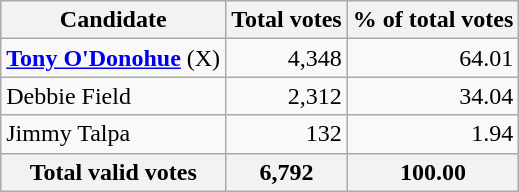<table class="wikitable sortable">
<tr bgcolor="#EEEEEE">
<th align="left">Candidate</th>
<th align="right">Total votes</th>
<th align="right">% of total votes</th>
</tr>
<tr>
<td align="left"><strong><a href='#'>Tony O'Donohue</a></strong> (X)</td>
<td align="right">4,348</td>
<td align="right">64.01</td>
</tr>
<tr>
<td align="left">Debbie Field</td>
<td align="right">2,312</td>
<td align="right">34.04</td>
</tr>
<tr>
<td align="left">Jimmy Talpa</td>
<td align="right">132</td>
<td align="right">1.94</td>
</tr>
<tr bgcolor="#EEEEEE">
<th align="left">Total valid votes</th>
<th align="right">6,792</th>
<th align="right">100.00</th>
</tr>
</table>
